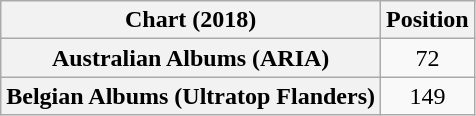<table class="wikitable sortable plainrowheaders" style="text-align:center">
<tr>
<th>Chart (2018)</th>
<th>Position</th>
</tr>
<tr>
<th scope="row">Australian Albums (ARIA)</th>
<td>72</td>
</tr>
<tr>
<th scope="row">Belgian Albums (Ultratop Flanders)</th>
<td>149</td>
</tr>
</table>
